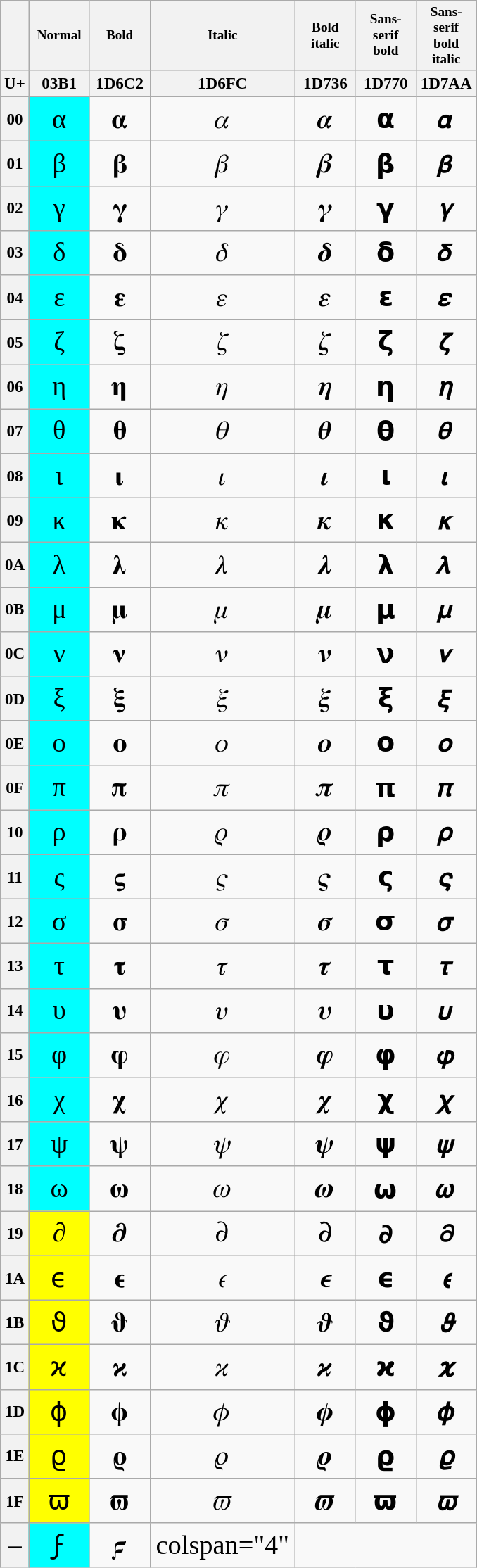<table class="wikitable" style="text-align: center; font-size: 160%;">
<tr style="font-size: 50%">
<th></th>
<th style="width:4em">Normal</th>
<th style="width:4em">Bold</th>
<th style="width:4em">Italic</th>
<th style="width:4em">Bold<br>italic</th>
<th style="width:4em">Sans-<br>serif<br>bold</th>
<th style="width:4em">Sans-<br>serif<br>bold<br>italic</th>
</tr>
<tr style="font-size: 60%">
<th>U+</th>
<th>03B1</th>
<th>1D6C2</th>
<th>1D6FC</th>
<th>1D736</th>
<th>1D770</th>
<th>1D7AA</th>
</tr>
<tr>
<th style="font-size:60%;">00</th>
<td style="font-family:serif; background:aqua" title="U+03B1: GREEK SMALL LETTER ALPHA">α</td>
<td title="U+1D6C2: MATHEMATICAL BOLD SMALL ALPHA">𝛂</td>
<td title="U+1D6FC: MATHEMATICAL ITALIC SMALL ALPHA">𝛼</td>
<td title="U+1D736: MATHEMATICAL BOLD ITALIC SMALL ALPHA">𝜶</td>
<td title="U+1D770: MATHEMATICAL SANS-SERIF BOLD SMALL ALPHA">𝝰</td>
<td title="U+1D7AA: MATHEMATICAL SANS-SERIF BOLD ITALIC SMALL ALPHA">𝞪</td>
</tr>
<tr>
<th style="font-size:60%;">01</th>
<td style="font-family:serif; background:aqua" title="U+03B2: GREEK SMALL LETTER BETA">β</td>
<td title="U+1D6C3: MATHEMATICAL BOLD SMALL BETA">𝛃</td>
<td title="U+1D6FD: MATHEMATICAL ITALIC SMALL BETA">𝛽</td>
<td title="U+1D737: MATHEMATICAL BOLD ITALIC SMALL BETA">𝜷</td>
<td title="U+1D771: MATHEMATICAL SANS-SERIF BOLD SMALL BETA">𝝱</td>
<td title="U+1D7AB: MATHEMATICAL SANS-SERIF BOLD ITALIC SMALL BETA">𝞫</td>
</tr>
<tr>
<th style="font-size:60%;">02</th>
<td style="font-family:serif; background:aqua" title="U+03B3: GREEK SMALL LETTER GAMMA">γ</td>
<td title="U+1D6C4: MATHEMATICAL BOLD SMALL GAMMA">𝛄</td>
<td title="U+1D6FE: MATHEMATICAL ITALIC SMALL GAMMA">𝛾</td>
<td title="U+1D738: MATHEMATICAL BOLD ITALIC SMALL GAMMA">𝜸</td>
<td title="U+1D772: MATHEMATICAL SANS-SERIF BOLD SMALL GAMMA">𝝲</td>
<td title="U+1D7AC: MATHEMATICAL SANS-SERIF BOLD ITALIC SMALL GAMMA">𝞬</td>
</tr>
<tr>
<th style="font-size:60%;">03</th>
<td style="font-family:serif; background:aqua" title="U+03B4: GREEK SMALL LETTER DELTA">δ</td>
<td title="U+1D6C5: MATHEMATICAL BOLD SMALL DELTA">𝛅</td>
<td title="U+1D6FF: MATHEMATICAL ITALIC SMALL DELTA">𝛿</td>
<td title="U+1D739: MATHEMATICAL BOLD ITALIC SMALL DELTA">𝜹</td>
<td title="U+1D773: MATHEMATICAL SANS-SERIF BOLD SMALL DELTA">𝝳</td>
<td title="U+1D7AD: MATHEMATICAL SANS-SERIF BOLD ITALIC SMALL DELTA">𝞭</td>
</tr>
<tr>
<th style="font-size:60%;">04</th>
<td style="font-family:serif; background:aqua" title="U+03B5: GREEK SMALL LETTER EPSILON">ε</td>
<td title="U+1D6C6: MATHEMATICAL BOLD SMALL EPSILON">𝛆</td>
<td title="U+1D700: MATHEMATICAL ITALIC SMALL EPSILON">𝜀</td>
<td title="U+1D73A: MATHEMATICAL BOLD ITALIC SMALL EPSILON">𝜺</td>
<td title="U+1D774: MATHEMATICAL SANS-SERIF BOLD SMALL EPSILON">𝝴</td>
<td title="U+1D7AE: MATHEMATICAL SANS-SERIF BOLD ITALIC SMALL EPSILON">𝞮</td>
</tr>
<tr>
<th style="font-size:60%;">05</th>
<td style="font-family:serif; background:aqua" title="U+03B6: GREEK SMALL LETTER ZETA">ζ</td>
<td title="U+1D6C7: MATHEMATICAL BOLD SMALL ZETA">𝛇</td>
<td title="U+1D701: MATHEMATICAL ITALIC SMALL ZETA">𝜁</td>
<td title="U+1D73B: MATHEMATICAL BOLD ITALIC SMALL ZETA">𝜻</td>
<td title="U+1D775: MATHEMATICAL SANS-SERIF BOLD SMALL ZETA">𝝵</td>
<td title="U+1D7AF: MATHEMATICAL SANS-SERIF BOLD ITALIC SMALL ZETA">𝞯</td>
</tr>
<tr>
<th style="font-size:60%;">06</th>
<td style="font-family:serif; background:aqua" title="U+03B7: GREEK SMALL LETTER ETA">η</td>
<td title="U+1D6C8: MATHEMATICAL BOLD SMALL ETA">𝛈</td>
<td title="U+1D702: MATHEMATICAL ITALIC SMALL ETA">𝜂</td>
<td title="U+1D73C: MATHEMATICAL BOLD ITALIC SMALL ETA">𝜼</td>
<td title="U+1D776: MATHEMATICAL SANS-SERIF BOLD SMALL ETA">𝝶</td>
<td title="U+1D7B0: MATHEMATICAL SANS-SERIF BOLD ITALIC SMALL ETA">𝞰</td>
</tr>
<tr>
<th style="font-size:60%;">07</th>
<td style="font-family:serif; background:aqua" title="U+03B8: GREEK SMALL LETTER THETA">θ</td>
<td title="U+1D6C9: MATHEMATICAL BOLD SMALL THETA">𝛉</td>
<td title="U+1D703: MATHEMATICAL ITALIC SMALL THETA">𝜃</td>
<td title="U+1D73D: MATHEMATICAL BOLD ITALIC SMALL THETA">𝜽</td>
<td title="U+1D777: MATHEMATICAL SANS-SERIF BOLD SMALL THETA">𝝷</td>
<td title="U+1D7B1: MATHEMATICAL SANS-SERIF BOLD ITALIC SMALL THETA">𝞱</td>
</tr>
<tr>
<th style="font-size:60%;">08</th>
<td style="font-family:serif; background:aqua" title="U+03B9: GREEK SMALL LETTER IOTA">ι</td>
<td title="U+1D6CA: MATHEMATICAL BOLD SMALL IOTA">𝛊</td>
<td title="U+1D704: MATHEMATICAL ITALIC SMALL IOTA">𝜄</td>
<td title="U+1D73E: MATHEMATICAL BOLD ITALIC SMALL IOTA">𝜾</td>
<td title="U+1D778: MATHEMATICAL SANS-SERIF BOLD SMALL IOTA">𝝸</td>
<td title="U+1D7B2: MATHEMATICAL SANS-SERIF BOLD ITALIC SMALL IOTA">𝞲</td>
</tr>
<tr>
<th style="font-size:60%;">09</th>
<td style="font-family:serif; background:aqua" title="U+03BA: GREEK SMALL LETTER KAPPA">κ</td>
<td title="U+1D6CB: MATHEMATICAL BOLD SMALL KAPPA">𝛋</td>
<td title="U+1D705: MATHEMATICAL ITALIC SMALL KAPPA">𝜅</td>
<td title="U+1D73F: MATHEMATICAL BOLD ITALIC SMALL KAPPA">𝜿</td>
<td title="U+1D779: MATHEMATICAL SANS-SERIF BOLD SMALL KAPPA">𝝹</td>
<td title="U+1D7B3: MATHEMATICAL SANS-SERIF BOLD ITALIC SMALL KAPPA">𝞳</td>
</tr>
<tr>
<th style="font-size:60%;">0A</th>
<td style="font-family:serif; background:aqua" title="U+03BB: GREEK SMALL LETTER LAMDA">λ</td>
<td title="U+1D6CC: MATHEMATICAL BOLD SMALL LAMDA">𝛌</td>
<td title="U+1D706: MATHEMATICAL ITALIC SMALL LAMDA">𝜆</td>
<td title="U+1D740: MATHEMATICAL BOLD ITALIC SMALL LAMDA">𝝀</td>
<td title="U+1D77A: MATHEMATICAL SANS-SERIF BOLD SMALL LAMDA">𝝺</td>
<td title="U+1D7B4: MATHEMATICAL SANS-SERIF BOLD ITALIC SMALL LAMDA">𝞴</td>
</tr>
<tr>
<th style="font-size:60%;">0B</th>
<td style="font-family:serif; background:aqua" title="U+03BC: GREEK SMALL LETTER MU">μ</td>
<td title="U+1D6CD: MATHEMATICAL BOLD SMALL MU">𝛍</td>
<td title="U+1D707: MATHEMATICAL ITALIC SMALL MU">𝜇</td>
<td title="U+1D741: MATHEMATICAL BOLD ITALIC SMALL MU">𝝁</td>
<td title="U+1D77B: MATHEMATICAL SANS-SERIF BOLD SMALL MU">𝝻</td>
<td title="U+1D7B5: MATHEMATICAL SANS-SERIF BOLD ITALIC SMALL MU">𝞵</td>
</tr>
<tr>
<th style="font-size:60%;">0C</th>
<td style="font-family:serif; background:aqua" title="U+03BD: GREEK SMALL LETTER NU">ν</td>
<td title="U+1D6CE: MATHEMATICAL BOLD SMALL NU">𝛎</td>
<td title="U+1D708: MATHEMATICAL ITALIC SMALL NU">𝜈</td>
<td title="U+1D742: MATHEMATICAL BOLD ITALIC SMALL NU">𝝂</td>
<td title="U+1D77C: MATHEMATICAL SANS-SERIF BOLD SMALL NU">𝝼</td>
<td title="U+1D7B6: MATHEMATICAL SANS-SERIF BOLD ITALIC SMALL NU">𝞶</td>
</tr>
<tr>
<th style="font-size:60%;">0D</th>
<td style="font-family:serif; background:aqua" title="U+03BE: GREEK SMALL LETTER XI">ξ</td>
<td title="U+1D6CF: MATHEMATICAL BOLD SMALL XI">𝛏</td>
<td title="U+1D709: MATHEMATICAL ITALIC SMALL XI">𝜉</td>
<td title="U+1D743: MATHEMATICAL BOLD ITALIC SMALL XI">𝝃</td>
<td title="U+1D77D: MATHEMATICAL SANS-SERIF BOLD SMALL XI">𝝽</td>
<td title="U+1D7B7: MATHEMATICAL SANS-SERIF BOLD ITALIC SMALL XI">𝞷</td>
</tr>
<tr>
<th style="font-size:60%;">0E</th>
<td style="font-family:serif; background:aqua" title="U+03BF: GREEK SMALL LETTER OMICRON">ο</td>
<td title="U+1D6D0: MATHEMATICAL BOLD SMALL OMICRON">𝛐</td>
<td title="U+1D70A: MATHEMATICAL ITALIC SMALL OMICRON">𝜊</td>
<td title="U+1D744: MATHEMATICAL BOLD ITALIC SMALL OMICRON">𝝄</td>
<td title="U+1D77E: MATHEMATICAL SANS-SERIF BOLD SMALL OMICRON">𝝾</td>
<td title="U+1D7B8: MATHEMATICAL SANS-SERIF BOLD ITALIC SMALL OMICRON">𝞸</td>
</tr>
<tr>
<th style="font-size:60%;">0F</th>
<td style="font-family:serif; background:aqua" title="U+03C0: GREEK SMALL LETTER PI">π</td>
<td title="U+1D6D1: MATHEMATICAL BOLD SMALL PI">𝛑</td>
<td title="U+1D70B: MATHEMATICAL ITALIC SMALL PI">𝜋</td>
<td title="U+1D745: MATHEMATICAL BOLD ITALIC SMALL PI">𝝅</td>
<td title="U+1D77F: MATHEMATICAL SANS-SERIF BOLD SMALL PI">𝝿</td>
<td title="U+1D7B9: MATHEMATICAL SANS-SERIF BOLD ITALIC SMALL PI">𝞹</td>
</tr>
<tr>
<th style="font-size:60%;">10</th>
<td style="font-family:serif; background:aqua" title="U+03C1: GREEK SMALL LETTER RHO">ρ</td>
<td title="U+1D6D2: MATHEMATICAL BOLD SMALL RHO">𝛒</td>
<td title="U+1D70C: MATHEMATICAL ITALIC SMALL RHO">𝜌</td>
<td title="U+1D746: MATHEMATICAL BOLD ITALIC SMALL RHO">𝝆</td>
<td title="U+1D780: MATHEMATICAL SANS-SERIF BOLD SMALL RHO">𝞀</td>
<td title="U+1D7BA: MATHEMATICAL SANS-SERIF BOLD ITALIC SMALL RHO">𝞺</td>
</tr>
<tr>
<th style="font-size:60%;">11</th>
<td style="font-family:serif; background:aqua" title="U+03C2: GREEK SMALL LETTER FINAL SIGMA">ς</td>
<td title="U+1D6D3: MATHEMATICAL BOLD SMALL FINAL SIGMA">𝛓</td>
<td title="U+1D70D: MATHEMATICAL ITALIC SMALL FINAL SIGMA">𝜍</td>
<td title="U+1D747: MATHEMATICAL BOLD ITALIC SMALL FINAL SIGMA">𝝇</td>
<td title="U+1D781: MATHEMATICAL SANS-SERIF BOLD SMALL FINAL SIGMA">𝞁</td>
<td title="U+1D7BB: MATHEMATICAL SANS-SERIF BOLD ITALIC SMALL FINAL SIGMA">𝞻</td>
</tr>
<tr>
<th style="font-size:60%;">12</th>
<td style="font-family:serif; background:aqua" title="U+03C3: GREEK SMALL LETTER SIGMA">σ</td>
<td title="U+1D6D4: MATHEMATICAL BOLD SMALL SIGMA">𝛔</td>
<td title="U+1D70E: MATHEMATICAL ITALIC SMALL SIGMA">𝜎</td>
<td title="U+1D748: MATHEMATICAL BOLD ITALIC SMALL SIGMA">𝝈</td>
<td title="U+1D782: MATHEMATICAL SANS-SERIF BOLD SMALL SIGMA">𝞂</td>
<td title="U+1D7BC: MATHEMATICAL SANS-SERIF BOLD ITALIC SMALL SIGMA">𝞼</td>
</tr>
<tr>
<th style="font-size:60%;">13</th>
<td style="font-family:serif; background:aqua" title="U+03C4: GREEK SMALL LETTER TAU">τ</td>
<td title="U+1D6D5: MATHEMATICAL BOLD SMALL TAU">𝛕</td>
<td title="U+1D70F: MATHEMATICAL ITALIC SMALL TAU">𝜏</td>
<td title="U+1D749: MATHEMATICAL BOLD ITALIC SMALL TAU">𝝉</td>
<td title="U+1D783: MATHEMATICAL SANS-SERIF BOLD SMALL TAU">𝞃</td>
<td title="U+1D7BD: MATHEMATICAL SANS-SERIF BOLD ITALIC SMALL TAU">𝞽</td>
</tr>
<tr>
<th style="font-size:60%;">14</th>
<td style="font-family:serif; background:aqua" title="U+03C5: GREEK SMALL LETTER UPSILON">υ</td>
<td title="U+1D6D6: MATHEMATICAL BOLD SMALL UPSILON">𝛖</td>
<td title="U+1D710: MATHEMATICAL ITALIC SMALL UPSILON">𝜐</td>
<td title="U+1D74A: MATHEMATICAL BOLD ITALIC SMALL UPSILON">𝝊</td>
<td title="U+1D784: MATHEMATICAL SANS-SERIF BOLD SMALL UPSILON">𝞄</td>
<td title="U+1D7BE: MATHEMATICAL SANS-SERIF BOLD ITALIC SMALL UPSILON">𝞾</td>
</tr>
<tr>
<th style="font-size:60%;">15</th>
<td style="font-family:serif; background:aqua" title="U+03C6: GREEK SMALL LETTER PHI">φ</td>
<td title="U+1D6D7: MATHEMATICAL BOLD SMALL PHI">𝛗</td>
<td title="U+1D711: MATHEMATICAL ITALIC SMALL PHI">𝜑</td>
<td title="U+1D74B: MATHEMATICAL BOLD ITALIC SMALL PHI">𝝋</td>
<td title="U+1D785: MATHEMATICAL SANS-SERIF BOLD SMALL PHI">𝞅</td>
<td title="U+1D7BF: MATHEMATICAL SANS-SERIF BOLD ITALIC SMALL PHI">𝞿</td>
</tr>
<tr>
<th style="font-size:60%;">16</th>
<td style="font-family:serif; background:aqua" title="U+03C7: GREEK SMALL LETTER CHI">χ</td>
<td title="U+1D6D8: MATHEMATICAL BOLD SMALL CHI">𝛘</td>
<td title="U+1D712: MATHEMATICAL ITALIC SMALL CHI">𝜒</td>
<td title="U+1D74C: MATHEMATICAL BOLD ITALIC SMALL CHI">𝝌</td>
<td title="U+1D786: MATHEMATICAL SANS-SERIF BOLD SMALL CHI">𝞆</td>
<td title="U+1D7C0: MATHEMATICAL SANS-SERIF BOLD ITALIC SMALL CHI">𝟀</td>
</tr>
<tr>
<th style="font-size:60%;">17</th>
<td style="font-family:serif; background:aqua" title="U+03C8: GREEK SMALL LETTER PSI">ψ</td>
<td title="U+1D6D9: MATHEMATICAL BOLD SMALL PSI">𝛙</td>
<td title="U+1D713: MATHEMATICAL ITALIC SMALL PSI">𝜓</td>
<td title="U+1D74D: MATHEMATICAL BOLD ITALIC SMALL PSI">𝝍</td>
<td title="U+1D787: MATHEMATICAL SANS-SERIF BOLD SMALL PSI">𝞇</td>
<td title="U+1D7C1: MATHEMATICAL SANS-SERIF BOLD ITALIC SMALL PSI">𝟁</td>
</tr>
<tr>
<th style="font-size:60%;">18</th>
<td style="font-family:serif; background:aqua" title="U+03C9: GREEK SMALL LETTER OMEGA">ω</td>
<td title="U+1D6DA: MATHEMATICAL BOLD SMALL OMEGA">𝛚</td>
<td title="U+1D714: MATHEMATICAL ITALIC SMALL OMEGA">𝜔</td>
<td title="U+1D74E: MATHEMATICAL BOLD ITALIC SMALL OMEGA">𝝎</td>
<td title="U+1D788: MATHEMATICAL SANS-SERIF BOLD SMALL OMEGA">𝞈</td>
<td title="U+1D7C2: MATHEMATICAL SANS-SERIF BOLD ITALIC SMALL OMEGA">𝟂</td>
</tr>
<tr>
<th style="font-size:60%;">19</th>
<td style="font-family:serif; background:yellow" title="U+2202: PARTIAL DIFFERENTIAL">∂</td>
<td title="U+1D6DB: MATHEMATICAL BOLD PARTIAL DIFFERENTIAL">𝛛</td>
<td title="U+1D715: MATHEMATICAL ITALIC PARTIAL DIFFERENTIAL">𝜕</td>
<td title="U+1D74F: MATHEMATICAL BOLD ITALIC PARTIAL DIFFERENTIAL">𝝏</td>
<td title="U+1D789: MATHEMATICAL SANS-SERIF BOLD PARTIAL DIFFERENTIAL">𝞉</td>
<td title="U+1D7C3: MATHEMATICAL SANS-SERIF BOLD ITALIC PARTIAL DIFFERENTIAL">𝟃</td>
</tr>
<tr>
<th style="font-size:60%;">1A</th>
<td style="font-family:serif; background:yellow" title="U+03F5: GREEK LUNATE EPSILON SYMBOL">ϵ</td>
<td title="U+1D6DC: MATHEMATICAL BOLD EPSILON SYMBOL">𝛜</td>
<td title="U+1D716: MATHEMATICAL ITALIC EPSILON SYMBOL">𝜖</td>
<td title="U+1D750: MATHEMATICAL BOLD ITALIC EPSILON SYMBOL">𝝐</td>
<td title="U+1D78A: MATHEMATICAL SANS-SERIF BOLD EPSILON SYMBOL">𝞊</td>
<td title="U+1D7C4: MATHEMATICAL SANS-SERIF BOLD ITALIC EPSILON SYMBOL">𝟄</td>
</tr>
<tr>
<th style="font-size:60%;">1B</th>
<td style="font-family:serif; background:yellow" title="U+03D1: GREEK THETA SYMBOL">ϑ</td>
<td title="U+1D6DD: MATHEMATICAL BOLD THETA SYMBOL">𝛝</td>
<td title="U+1D717: MATHEMATICAL ITALIC THETA SYMBOL">𝜗</td>
<td title="U+1D751: MATHEMATICAL BOLD ITALIC THETA SYMBOL">𝝑</td>
<td title="U+1D78B: MATHEMATICAL SANS-SERIF BOLD THETA SYMBOL">𝞋</td>
<td title="U+1D7C5: MATHEMATICAL SANS-SERIF BOLD ITALIC THETA SYMBOL">𝟅</td>
</tr>
<tr>
<th style="font-size:60%;">1C</th>
<td style="font-family:serif; background:yellow" title="U+03F0: GREEK KAPPA SYMBOL">ϰ</td>
<td title="U+1D6DE: MATHEMATICAL BOLD KAPPA SYMBOL">𝛞</td>
<td title="U+1D718: MATHEMATICAL ITALIC KAPPA SYMBOL">𝜘</td>
<td title="U+1D752: MATHEMATICAL BOLD ITALIC KAPPA SYMBOL">𝝒</td>
<td title="U+1D78C: MATHEMATICAL SANS-SERIF BOLD KAPPA SYMBOL">𝞌</td>
<td title="U+1D7C6: MATHEMATICAL SANS-SERIF BOLD ITALIC KAPPA SYMBOL">𝟆</td>
</tr>
<tr>
<th style="font-size:60%;">1D</th>
<td style="font-family:serif; background:yellow" title="U+03D5: GREEK PHI SYMBOL">ϕ</td>
<td title="U+1D6DF: MATHEMATICAL BOLD PHI SYMBOL">𝛟</td>
<td title="U+1D719: MATHEMATICAL ITALIC PHI SYMBOL">𝜙</td>
<td title="U+1D753: MATHEMATICAL BOLD ITALIC PHI SYMBOL">𝝓</td>
<td title="U+1D78D: MATHEMATICAL SANS-SERIF BOLD PHI SYMBOL">𝞍</td>
<td title="U+1D7C7: MATHEMATICAL SANS-SERIF BOLD ITALIC PHI SYMBOL">𝟇</td>
</tr>
<tr>
<th style="font-size:60%;">1E</th>
<td style="font-family:serif; background:yellow" title="U+03F1: GREEK RHO SYMBOL">ϱ</td>
<td title="U+1D6E0: MATHEMATICAL BOLD RHO SYMBOL">𝛠</td>
<td title="U+1D71A: MATHEMATICAL ITALIC RHO SYMBOL">𝜚</td>
<td title="U+1D754: MATHEMATICAL BOLD ITALIC RHO SYMBOL">𝝔</td>
<td title="U+1D78E: MATHEMATICAL SANS-SERIF BOLD RHO SYMBOL">𝞎</td>
<td title="U+1D7C8: MATHEMATICAL SANS-SERIF BOLD ITALIC RHO SYMBOL">𝟈</td>
</tr>
<tr>
<th style="font-size:60%;">1F</th>
<td style="font-family:serif; background:yellow" title="U+03D6: GREEK PI SYMBOL">ϖ</td>
<td title="U+1D6E1: MATHEMATICAL BOLD PI SYMBOL">𝛡</td>
<td title="U+1D71B: MATHEMATICAL ITALIC PI SYMBOL">𝜛</td>
<td title="U+1D755: MATHEMATICAL BOLD ITALIC PI SYMBOL">𝝕</td>
<td title="U+1D78F: MATHEMATICAL SANS-SERIF BOLD PI SYMBOL">𝞏</td>
<td title="U+1D7C9: MATHEMATICAL SANS-SERIF BOLD ITALIC PI SYMBOL">𝟉</td>
</tr>
<tr>
<th>–</th>
<td style="font-family:serif; background:aqua" title="U+03DD: GREEK SMALL LETTER DIGAMMA">ϝ</td>
<td title="U+1D7CB: MATHEMATICAL BOLD SMALL DIGAMMA">𝟋</td>
<td>colspan="4" </td>
</tr>
</table>
